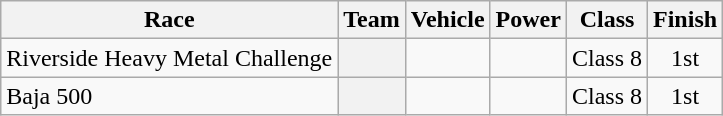<table class="wikitable">
<tr>
<th>Race</th>
<th>Team</th>
<th>Vehicle</th>
<th>Power</th>
<th>Class</th>
<th>Finish</th>
</tr>
<tr>
<td>Riverside Heavy Metal Challenge</td>
<th></th>
<td></td>
<td></td>
<td align=center>Class 8</td>
<td align=center>1st</td>
</tr>
<tr>
<td>Baja 500</td>
<th></th>
<td></td>
<td></td>
<td align=center>Class 8</td>
<td align=center>1st</td>
</tr>
</table>
